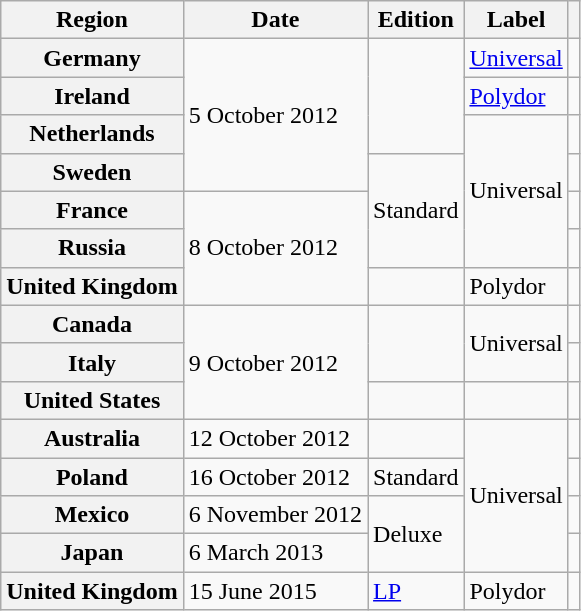<table class="wikitable plainrowheaders">
<tr>
<th scope="col">Region</th>
<th scope="col">Date</th>
<th scope="col">Edition</th>
<th scope="col">Label</th>
<th scope="col"></th>
</tr>
<tr>
<th scope="row">Germany</th>
<td rowspan="4">5 October 2012</td>
<td rowspan="3"></td>
<td><a href='#'>Universal</a></td>
<td align="center"></td>
</tr>
<tr>
<th scope="row">Ireland</th>
<td><a href='#'>Polydor</a></td>
<td align="center"></td>
</tr>
<tr>
<th scope="row">Netherlands</th>
<td rowspan="4">Universal</td>
<td align="center"></td>
</tr>
<tr>
<th scope="row">Sweden</th>
<td rowspan="3">Standard</td>
<td align="center"></td>
</tr>
<tr>
<th scope="row">France</th>
<td rowspan="3">8 October 2012</td>
<td align="center"></td>
</tr>
<tr>
<th scope="row">Russia</th>
<td align="center"></td>
</tr>
<tr>
<th scope="row">United Kingdom</th>
<td></td>
<td>Polydor</td>
<td align="center"></td>
</tr>
<tr>
<th scope="row">Canada</th>
<td rowspan="3">9 October 2012</td>
<td rowspan="2"></td>
<td rowspan="2">Universal</td>
<td align="center"></td>
</tr>
<tr>
<th scope="row">Italy</th>
<td align="center"></td>
</tr>
<tr>
<th scope="row">United States</th>
<td></td>
<td></td>
<td align="center"></td>
</tr>
<tr>
<th scope="row">Australia</th>
<td>12 October 2012</td>
<td></td>
<td rowspan="4">Universal</td>
<td align="center"></td>
</tr>
<tr>
<th scope="row">Poland</th>
<td>16 October 2012</td>
<td>Standard</td>
<td align="center"></td>
</tr>
<tr>
<th scope="row">Mexico</th>
<td>6 November 2012</td>
<td rowspan="2">Deluxe</td>
<td align="center"></td>
</tr>
<tr>
<th scope="row">Japan</th>
<td>6 March 2013</td>
<td align="center"></td>
</tr>
<tr>
<th scope="row">United Kingdom</th>
<td>15 June 2015</td>
<td><a href='#'>LP</a></td>
<td>Polydor</td>
<td align="center"></td>
</tr>
</table>
